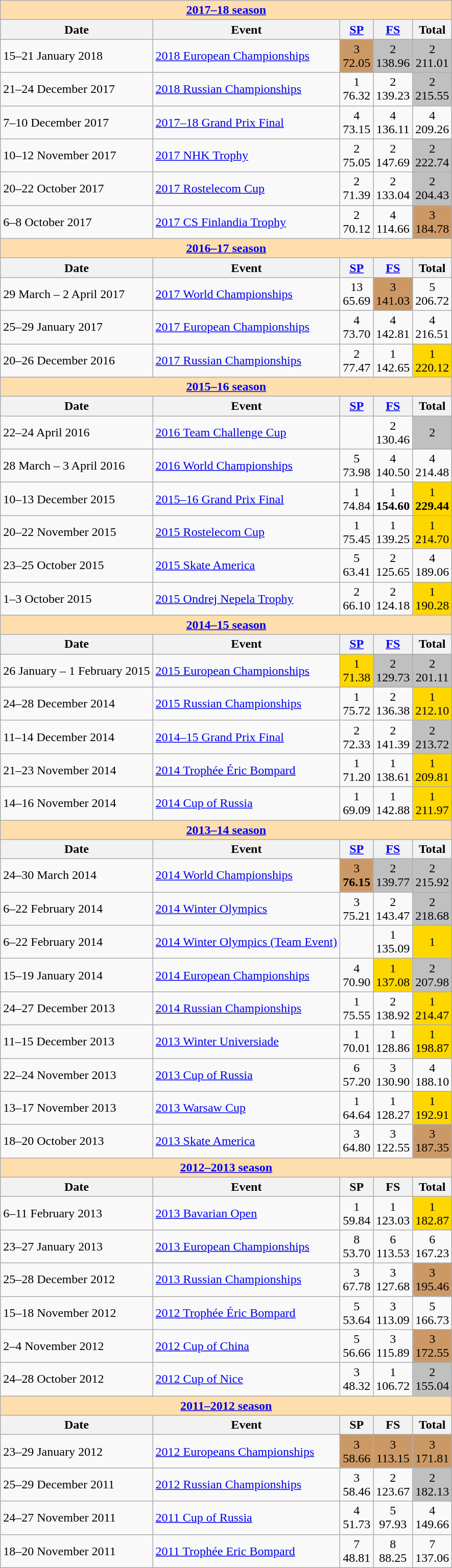<table class="wikitable">
<tr>
<td style="background-color: #ffdead;" colspan=5 align=center><a href='#'><strong>2017–18 season</strong></a></td>
</tr>
<tr>
<th>Date</th>
<th>Event</th>
<th><a href='#'>SP</a></th>
<th><a href='#'>FS</a></th>
<th>Total</th>
</tr>
<tr>
<td>15–21 January 2018</td>
<td><a href='#'>2018 European Championships</a></td>
<td align=center bgcolor=cc9966>3 <br> 72.05</td>
<td align=center bgcolor=silver>2 <br> 138.96</td>
<td align=center bgcolor=silver>2 <br> 211.01</td>
</tr>
<tr>
<td>21–24 December 2017</td>
<td><a href='#'>2018 Russian Championships</a></td>
<td align=center>1 <br> 76.32</td>
<td align=center>2 <br> 139.23</td>
<td align=center bgcolor=silver>2 <br> 215.55</td>
</tr>
<tr>
<td>7–10 December 2017</td>
<td><a href='#'>2017–18 Grand Prix Final</a></td>
<td align=center>4 <br> 73.15</td>
<td align=center>4 <br> 136.11</td>
<td align=center>4 <br> 209.26</td>
</tr>
<tr>
<td>10–12 November 2017</td>
<td><a href='#'>2017 NHK Trophy</a></td>
<td align=center>2 <br> 75.05</td>
<td align=center>2 <br> 147.69</td>
<td align=center bgcolor=silver>2 <br> 222.74</td>
</tr>
<tr>
<td>20–22 October 2017</td>
<td><a href='#'>2017 Rostelecom Cup</a></td>
<td align=center>2 <br> 71.39</td>
<td align=center>2 <br> 133.04</td>
<td align=center bgcolor=silver>2 <br> 204.43</td>
</tr>
<tr>
<td>6–8 October 2017</td>
<td><a href='#'>2017 CS Finlandia Trophy</a></td>
<td align=center>2 <br> 70.12</td>
<td align=center>4 <br> 114.66</td>
<td align=center bgcolor=cc9966>3 <br> 184.78</td>
</tr>
<tr>
<td style="background-color: #ffdead;" colspan=5 align=center><strong><a href='#'>2016–17 season</a></strong></td>
</tr>
<tr>
<th>Date</th>
<th>Event</th>
<th><a href='#'>SP</a></th>
<th><a href='#'>FS</a></th>
<th>Total</th>
</tr>
<tr>
<td>29 March – 2 April 2017</td>
<td><a href='#'>2017 World Championships</a></td>
<td align=center>13 <br> 65.69</td>
<td align=center bgcolor=cc9966>3 <br> 141.03</td>
<td align=center>5 <br> 206.72</td>
</tr>
<tr>
<td>25–29 January 2017</td>
<td><a href='#'>2017 European Championships</a></td>
<td align=center>4 <br> 73.70</td>
<td align=center>4 <br> 142.81</td>
<td align=center>4 <br> 216.51</td>
</tr>
<tr>
<td>20–26 December 2016</td>
<td><a href='#'>2017 Russian Championships</a></td>
<td align=center>2 <br> 77.47</td>
<td align=center>1 <br> 142.65</td>
<td align=center bgcolor=gold>1 <br> 220.12</td>
</tr>
<tr>
<td style="background-color: #ffdead;" colspan=5 align=center><strong><a href='#'>2015–16 season</a></strong></td>
</tr>
<tr>
<th>Date</th>
<th>Event</th>
<th><a href='#'>SP</a></th>
<th><a href='#'>FS</a></th>
<th>Total</th>
</tr>
<tr>
<td>22–24 April 2016</td>
<td><a href='#'>2016 Team Challenge Cup</a></td>
<td align=center></td>
<td align=center>2 <br> 130.46</td>
<td align=center bgcolor=silver>2</td>
</tr>
<tr>
<td>28 March – 3 April 2016</td>
<td><a href='#'>2016 World Championships</a></td>
<td align=center>5 <br> 73.98</td>
<td align=center>4 <br> 140.50</td>
<td align=center>4 <br> 214.48</td>
</tr>
<tr>
<td>10–13 December 2015</td>
<td><a href='#'>2015–16 Grand Prix Final</a></td>
<td align=center>1 <br> 74.84</td>
<td align=center>1 <br> <strong>154.60</strong></td>
<td align=center bgcolor=gold>1 <br> <strong>229.44</strong></td>
</tr>
<tr>
<td>20–22 November 2015</td>
<td><a href='#'>2015 Rostelecom Cup</a></td>
<td align=center>1 <br> 75.45</td>
<td align=center>1 <br> 139.25</td>
<td align=center bgcolor=gold>1 <br> 214.70</td>
</tr>
<tr>
<td>23–25 October 2015</td>
<td><a href='#'>2015 Skate America</a></td>
<td align=center>5 <br> 63.41</td>
<td align=center>2 <br> 125.65</td>
<td align=center>4 <br> 189.06</td>
</tr>
<tr>
<td>1–3 October 2015</td>
<td><a href='#'>2015 Ondrej Nepela Trophy</a></td>
<td align=center>2 <br> 66.10</td>
<td align=center>2 <br> 124.18</td>
<td align=center bgcolor=gold>1 <br> 190.28</td>
</tr>
<tr>
<td style="background-color: #ffdead;" colspan=5 align=center><strong><a href='#'>2014–15 season</a></strong></td>
</tr>
<tr>
<th>Date</th>
<th>Event</th>
<th><a href='#'>SP</a></th>
<th><a href='#'>FS</a></th>
<th>Total</th>
</tr>
<tr>
<td>26 January – 1 February 2015</td>
<td><a href='#'>2015 European Championships</a></td>
<td align=center bgcolor=gold>1 <br> 71.38</td>
<td align=center bgcolor=silver>2 <br> 129.73</td>
<td align=center bgcolor=silver>2 <br> 201.11</td>
</tr>
<tr>
<td>24–28 December 2014</td>
<td><a href='#'>2015 Russian Championships</a></td>
<td align=center>1 <br> 75.72</td>
<td align=center>2 <br> 136.38</td>
<td align=center bgcolor=gold>1 <br> 212.10</td>
</tr>
<tr>
<td>11–14 December 2014</td>
<td><a href='#'>2014–15 Grand Prix Final</a></td>
<td align=center>2 <br> 72.33</td>
<td align=center>2 <br> 141.39</td>
<td align=center bgcolor=silver>2 <br> 213.72</td>
</tr>
<tr>
<td>21–23 November 2014</td>
<td><a href='#'>2014 Trophée Éric Bompard</a></td>
<td align=center>1 <br> 71.20</td>
<td align=center>1 <br> 138.61</td>
<td align=center bgcolor=gold>1 <br> 209.81</td>
</tr>
<tr>
<td>14–16 November 2014</td>
<td><a href='#'>2014 Cup of Russia</a></td>
<td align=center>1 <br> 69.09</td>
<td align=center>1 <br> 142.88</td>
<td align=center bgcolor=gold>1 <br> 211.97</td>
</tr>
<tr>
<td style="background-color: #ffdead;" colspan=5 align=center><strong><a href='#'>2013–14 season</a></strong></td>
</tr>
<tr>
<th>Date</th>
<th>Event</th>
<th><a href='#'>SP</a></th>
<th><a href='#'>FS</a></th>
<th>Total</th>
</tr>
<tr>
<td>24–30 March 2014</td>
<td><a href='#'>2014 World Championships</a></td>
<td align=center bgcolor=cc9966>3 <br> <strong>76.15</strong></td>
<td align=center bgcolor=silver>2 <br> 139.77</td>
<td align=center bgcolor=silver>2 <br> 215.92</td>
</tr>
<tr>
<td>6–22 February 2014</td>
<td><a href='#'>2014 Winter Olympics</a></td>
<td align=center>3 <br> 75.21</td>
<td align=center>2 <br> 143.47</td>
<td align=center bgcolor=silver>2 <br> 218.68</td>
</tr>
<tr>
<td>6–22 February 2014</td>
<td><a href='#'>2014 Winter Olympics (Team Event)</a></td>
<td align=center><br></td>
<td align=center>1 <br> 135.09</td>
<td align=center bgcolor=gold>1 <br></td>
</tr>
<tr>
<td>15–19 January 2014</td>
<td><a href='#'>2014 European Championships</a></td>
<td align=center>4 <br> 70.90</td>
<td align=center bgcolor=gold>1 <br> 137.08</td>
<td align=center bgcolor=silver>2 <br> 207.98</td>
</tr>
<tr>
<td>24–27 December 2013</td>
<td><a href='#'>2014 Russian Championships</a></td>
<td align=center>1 <br> 75.55</td>
<td align=center>2 <br> 138.92</td>
<td align=center bgcolor=gold>1 <br> 214.47</td>
</tr>
<tr>
<td>11–15 December 2013</td>
<td><a href='#'>2013 Winter Universiade</a></td>
<td align=center>1 <br> 70.01</td>
<td align=center>1 <br> 128.86</td>
<td align=center bgcolor=gold>1 <br> 198.87</td>
</tr>
<tr>
<td>22–24 November 2013</td>
<td><a href='#'>2013 Cup of Russia</a></td>
<td align=center>6 <br> 57.20</td>
<td align=center>3 <br> 130.90</td>
<td align=center>4 <br> 188.10</td>
</tr>
<tr>
<td>13–17 November 2013</td>
<td><a href='#'>2013 Warsaw Cup</a></td>
<td align=center>1 <br> 64.64</td>
<td align=center>1 <br> 128.27</td>
<td align=center bgcolor=gold>1 <br> 192.91</td>
</tr>
<tr>
<td>18–20 October 2013</td>
<td><a href='#'>2013 Skate America</a></td>
<td align=center>3 <br> 64.80</td>
<td align=center>3 <br> 122.55</td>
<td align=center bgcolor=cc9966>3 <br> 187.35</td>
</tr>
<tr>
<td style="background-color: #ffdead;" colspan=5 align=center><strong><a href='#'>2012–2013 season</a></strong></td>
</tr>
<tr>
<th>Date</th>
<th>Event</th>
<th>SP</th>
<th>FS</th>
<th>Total</th>
</tr>
<tr>
<td>6–11 February 2013</td>
<td><a href='#'>2013 Bavarian Open</a></td>
<td align=center>1 <br> 59.84</td>
<td align=center>1 <br> 123.03</td>
<td align=center bgcolor=gold>1 <br> 182.87</td>
</tr>
<tr>
<td>23–27 January 2013</td>
<td><a href='#'>2013 European Championships</a></td>
<td align=center>8 <br> 53.70</td>
<td align=center>6 <br> 113.53</td>
<td align=center>6 <br> 167.23</td>
</tr>
<tr>
<td>25–28 December 2012</td>
<td><a href='#'>2013 Russian Championships</a></td>
<td align=center>3 <br> 67.78</td>
<td align=center>3 <br> 127.68</td>
<td align=center bgcolor=cc9966>3 <br> 195.46</td>
</tr>
<tr>
<td>15–18 November 2012</td>
<td><a href='#'>2012 Trophée Éric Bompard</a></td>
<td align=center>5 <br> 53.64</td>
<td align=center>3 <br> 113.09</td>
<td align=center>5 <br> 166.73</td>
</tr>
<tr>
<td>2–4 November 2012</td>
<td><a href='#'>2012 Cup of China</a></td>
<td align=center>5 <br> 56.66</td>
<td align=center>3 <br> 115.89</td>
<td align=center bgcolor=cc9966>3 <br> 172.55</td>
</tr>
<tr>
<td>24–28 October 2012</td>
<td><a href='#'>2012 Cup of Nice</a></td>
<td align=center>3 <br> 48.32</td>
<td align=center>1 <br> 106.72</td>
<td align=center bgcolor=silver>2 <br> 155.04</td>
</tr>
<tr>
<td style="background-color: #ffdead;" colspan=5 align=center><strong><a href='#'>2011–2012 season</a></strong></td>
</tr>
<tr>
<th>Date</th>
<th>Event</th>
<th>SP</th>
<th>FS</th>
<th>Total</th>
</tr>
<tr>
<td>23–29 January 2012</td>
<td><a href='#'>2012 Europeans Championships</a></td>
<td align=center bgcolor=cc9966>3 <br> 58.66</td>
<td align=center bgcolor=cc9966>3 <br> 113.15</td>
<td align=center bgcolor=cc9966>3 <br> 171.81</td>
</tr>
<tr>
<td>25–29 December 2011</td>
<td><a href='#'>2012 Russian Championships</a></td>
<td align=center>3 <br> 58.46</td>
<td align=center>2 <br> 123.67</td>
<td align=center bgcolor=silver>2 <br> 182.13</td>
</tr>
<tr>
<td>24–27 November 2011</td>
<td><a href='#'>2011 Cup of Russia</a></td>
<td align=center>4 <br> 51.73</td>
<td align=center>5 <br> 97.93</td>
<td align=center>4 <br> 149.66</td>
</tr>
<tr>
<td>18–20 November 2011</td>
<td><a href='#'>2011 Trophée Eric Bompard</a></td>
<td align=center>7 <br> 48.81</td>
<td align=center>8 <br> 88.25</td>
<td align=center>7 <br> 137.06</td>
</tr>
</table>
